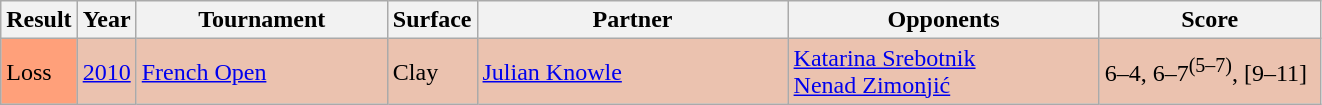<table class="sortable wikitable">
<tr>
<th>Result</th>
<th>Year</th>
<th width=160>Tournament</th>
<th>Surface</th>
<th width=200>Partner</th>
<th width=200>Opponents</th>
<th width=140>Score</th>
</tr>
<tr style="background:#ebc2af;">
<td style="background:#ffa07a;">Loss</td>
<td><a href='#'>2010</a></td>
<td><a href='#'>French Open</a></td>
<td>Clay</td>
<td> <a href='#'>Julian Knowle</a></td>
<td> <a href='#'>Katarina Srebotnik</a> <br>  <a href='#'>Nenad Zimonjić</a></td>
<td>6–4, 6–7<sup>(5–7)</sup>, [9–11]</td>
</tr>
</table>
